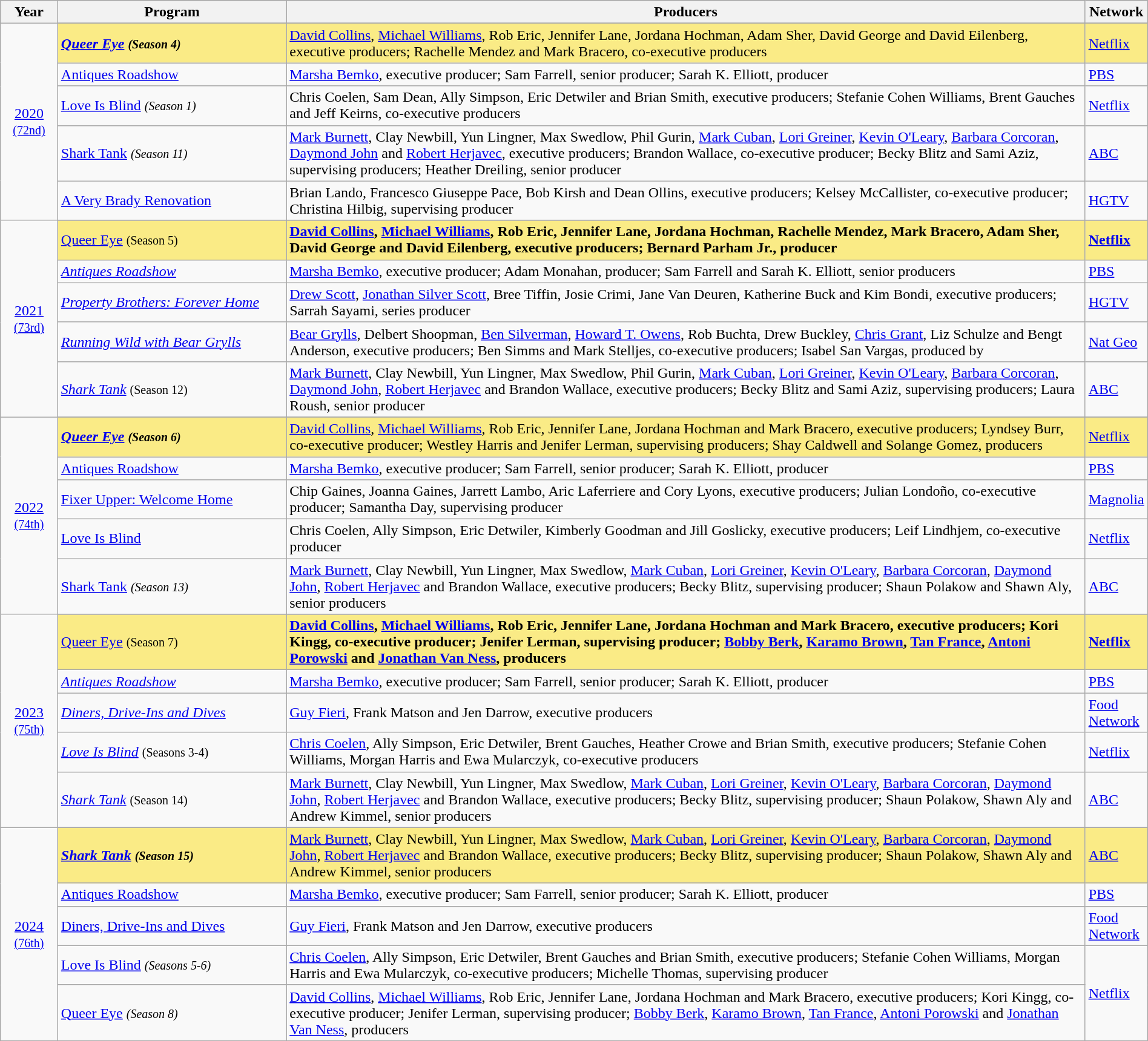<table class="wikitable" style="width:100%">
<tr bgcolor="#bebebe">
<th width="5%">Year</th>
<th width="20%">Program</th>
<th width="70%">Producers</th>
<th width="5%">Network</th>
</tr>
<tr>
<td rowspan=6 style="text-align:center"><a href='#'>2020</a><br><small><a href='#'>(72nd)</a></small><br></td>
</tr>
<tr style="background:#FAEB86;">
<td><strong><em><a href='#'>Queer Eye</a><em> <small>(Season 4)</small><strong></td>
<td></strong><a href='#'>David Collins</a>, <a href='#'>Michael Williams</a>, Rob Eric, Jennifer Lane, Jordana Hochman, Adam Sher, David George and David Eilenberg, executive producers; Rachelle Mendez and Mark Bracero, co-executive producers<strong></td>
<td></strong><a href='#'>Netflix</a><strong></td>
</tr>
<tr>
<td></em><a href='#'>Antiques Roadshow</a><em></td>
<td><a href='#'>Marsha Bemko</a>, executive producer; Sam Farrell, senior producer; Sarah K. Elliott, producer</td>
<td><a href='#'>PBS</a></td>
</tr>
<tr>
<td></em><a href='#'>Love Is Blind</a><em> <small>(Season 1)</small></td>
<td>Chris Coelen, Sam Dean, Ally Simpson, Eric Detwiler and Brian Smith, executive producers; Stefanie Cohen Williams, Brent Gauches and Jeff Keirns, co-executive producers</td>
<td><a href='#'>Netflix</a></td>
</tr>
<tr>
<td></em><a href='#'>Shark Tank</a><em> <small>(Season 11)</small></td>
<td><a href='#'>Mark Burnett</a>, Clay Newbill, Yun Lingner, Max Swedlow, Phil Gurin, <a href='#'>Mark Cuban</a>, <a href='#'>Lori Greiner</a>, <a href='#'>Kevin O'Leary</a>, <a href='#'>Barbara Corcoran</a>, <a href='#'>Daymond John</a> and <a href='#'>Robert Herjavec</a>, executive producers; Brandon Wallace, co-executive producer; Becky Blitz and Sami Aziz, supervising producers; Heather Dreiling, senior producer</td>
<td><a href='#'>ABC</a></td>
</tr>
<tr>
<td></em><a href='#'>A Very Brady Renovation</a><em></td>
<td>Brian Lando, Francesco Giuseppe Pace, Bob Kirsh and Dean Ollins, executive producers; Kelsey McCallister, co-executive producer; Christina Hilbig, supervising producer</td>
<td><a href='#'>HGTV</a></td>
</tr>
<tr>
<td rowspan=6 style="text-align:center"><a href='#'>2021</a><br><small><a href='#'>(73rd)</a></small><br></td>
</tr>
<tr style="background:#FAEB86;">
<td></em></strong><a href='#'>Queer Eye</a></em> <small>(Season 5)</small></strong></td>
<td><strong><a href='#'>David Collins</a>, <a href='#'>Michael Williams</a>, Rob Eric, Jennifer Lane, Jordana Hochman, Rachelle Mendez, Mark Bracero, Adam Sher, David George and David Eilenberg, executive producers; Bernard Parham Jr., producer</strong></td>
<td><strong><a href='#'>Netflix</a></strong></td>
</tr>
<tr>
<td><em><a href='#'>Antiques Roadshow</a></em></td>
<td><a href='#'>Marsha Bemko</a>, executive producer; Adam Monahan, producer; Sam Farrell and Sarah K. Elliott, senior producers</td>
<td><a href='#'>PBS</a></td>
</tr>
<tr>
<td><em><a href='#'>Property Brothers: Forever Home</a></em></td>
<td><a href='#'>Drew Scott</a>, <a href='#'>Jonathan Silver Scott</a>, Bree Tiffin, Josie Crimi, Jane Van Deuren, Katherine Buck and Kim Bondi, executive producers; Sarrah Sayami, series producer</td>
<td><a href='#'>HGTV</a></td>
</tr>
<tr>
<td><em><a href='#'>Running Wild with Bear Grylls</a></em></td>
<td><a href='#'>Bear Grylls</a>, Delbert Shoopman, <a href='#'>Ben Silverman</a>, <a href='#'>Howard T. Owens</a>, Rob Buchta, Drew Buckley, <a href='#'>Chris Grant</a>, Liz Schulze and Bengt Anderson, executive producers; Ben Simms and Mark Stelljes, co-executive producers; Isabel San Vargas, produced by</td>
<td><a href='#'>Nat Geo</a></td>
</tr>
<tr>
<td><em><a href='#'>Shark Tank</a></em> <small>(Season 12)</small></td>
<td><a href='#'>Mark Burnett</a>, Clay Newbill, Yun Lingner, Max Swedlow, Phil Gurin, <a href='#'>Mark Cuban</a>, <a href='#'>Lori Greiner</a>, <a href='#'>Kevin O'Leary</a>, <a href='#'>Barbara Corcoran</a>, <a href='#'>Daymond John</a>, <a href='#'>Robert Herjavec</a> and Brandon Wallace, executive producers; Becky Blitz and Sami Aziz, supervising producers; Laura Roush, senior producer</td>
<td><a href='#'>ABC</a></td>
</tr>
<tr>
<td rowspan=6 style="text-align:center"><a href='#'>2022</a><br><small><a href='#'>(74th)</a></small><br></td>
</tr>
<tr style="background:#FAEB86;">
<td><strong><em><a href='#'>Queer Eye</a><em> <small>(Season 6)</small><strong></td>
<td></strong><a href='#'>David Collins</a>, <a href='#'>Michael Williams</a>, Rob Eric, Jennifer Lane, Jordana Hochman and Mark Bracero, executive producers; Lyndsey Burr, co-executive producer; Westley Harris and Jenifer Lerman, supervising producers; Shay Caldwell and Solange Gomez, producers<strong></td>
<td></strong><a href='#'>Netflix</a><strong></td>
</tr>
<tr>
<td></em><a href='#'>Antiques Roadshow</a><em></td>
<td><a href='#'>Marsha Bemko</a>, executive producer; Sam Farrell, senior producer; Sarah K. Elliott, producer</td>
<td><a href='#'>PBS</a></td>
</tr>
<tr>
<td></em><a href='#'>Fixer Upper: Welcome Home</a><em></td>
<td>Chip Gaines, Joanna Gaines, Jarrett Lambo, Aric Laferriere and Cory Lyons, executive producers; Julian Londoño, co-executive producer; Samantha Day, supervising producer</td>
<td><a href='#'>Magnolia</a></td>
</tr>
<tr>
<td></em><a href='#'>Love Is Blind</a><em></td>
<td>Chris Coelen, Ally Simpson, Eric Detwiler, Kimberly Goodman and Jill Goslicky, executive producers; Leif Lindhjem, co-executive producer</td>
<td><a href='#'>Netflix</a></td>
</tr>
<tr>
<td></em><a href='#'>Shark Tank</a><em> <small>(Season 13)</small></td>
<td><a href='#'>Mark Burnett</a>, Clay Newbill, Yun Lingner, Max Swedlow, <a href='#'>Mark Cuban</a>, <a href='#'>Lori Greiner</a>, <a href='#'>Kevin O'Leary</a>, <a href='#'>Barbara Corcoran</a>, <a href='#'>Daymond John</a>, <a href='#'>Robert Herjavec</a> and Brandon Wallace, executive producers; Becky Blitz, supervising producer; Shaun Polakow and Shawn Aly, senior producers</td>
<td><a href='#'>ABC</a></td>
</tr>
<tr>
<td rowspan=6 style="text-align:center"><a href='#'>2023</a><br><small><a href='#'>(75th)</a></small><br></td>
</tr>
<tr style="background:#FAEB86;">
<td></em></strong><a href='#'>Queer Eye</a></em> <small>(Season 7)</small></strong></td>
<td><strong><a href='#'>David Collins</a>, <a href='#'>Michael Williams</a>, Rob Eric, Jennifer Lane, Jordana Hochman and Mark Bracero, executive producers; Kori Kingg, co-executive producer; Jenifer Lerman, supervising producer; <a href='#'>Bobby Berk</a>, <a href='#'>Karamo Brown</a>, <a href='#'>Tan France</a>, <a href='#'>Antoni Porowski</a> and <a href='#'>Jonathan Van Ness</a>, producers</strong></td>
<td><strong><a href='#'>Netflix</a></strong></td>
</tr>
<tr>
<td><em><a href='#'>Antiques Roadshow</a></em></td>
<td><a href='#'>Marsha Bemko</a>, executive producer; Sam Farrell, senior producer; Sarah K. Elliott, producer</td>
<td><a href='#'>PBS</a></td>
</tr>
<tr>
<td><em><a href='#'>Diners, Drive-Ins and Dives</a></em></td>
<td><a href='#'>Guy Fieri</a>, Frank Matson and Jen Darrow, executive producers</td>
<td><a href='#'>Food Network</a></td>
</tr>
<tr>
<td><em><a href='#'>Love Is Blind</a></em> <small>(Seasons 3-4)</small></td>
<td><a href='#'>Chris Coelen</a>, Ally Simpson, Eric Detwiler, Brent Gauches, Heather Crowe and Brian Smith, executive producers; Stefanie Cohen Williams, Morgan Harris and Ewa Mularczyk, co-executive producers</td>
<td><a href='#'>Netflix</a></td>
</tr>
<tr>
<td><em><a href='#'>Shark Tank</a></em> <small>(Season 14)</small></td>
<td><a href='#'>Mark Burnett</a>, Clay Newbill, Yun Lingner, Max Swedlow, <a href='#'>Mark Cuban</a>, <a href='#'>Lori Greiner</a>, <a href='#'>Kevin O'Leary</a>, <a href='#'>Barbara Corcoran</a>, <a href='#'>Daymond John</a>, <a href='#'>Robert Herjavec</a> and Brandon Wallace, executive producers; Becky Blitz, supervising producer; Shaun Polakow, Shawn Aly and Andrew Kimmel, senior producers</td>
<td><a href='#'>ABC</a></td>
</tr>
<tr>
<td rowspan=6 style="text-align:center"><a href='#'>2024</a><br><small><a href='#'>(76th)</a></small><br></td>
</tr>
<tr style="background:#FAEB86;">
<td><strong><em><a href='#'>Shark Tank</a><em> <small>(Season 15)</small><strong></td>
<td></strong><a href='#'>Mark Burnett</a>, Clay Newbill, Yun Lingner, Max Swedlow, <a href='#'>Mark Cuban</a>, <a href='#'>Lori Greiner</a>, <a href='#'>Kevin O'Leary</a>, <a href='#'>Barbara Corcoran</a>, <a href='#'>Daymond John</a>, <a href='#'>Robert Herjavec</a> and Brandon Wallace, executive producers; Becky Blitz, supervising producer; Shaun Polakow, Shawn Aly and Andrew Kimmel, senior producers<strong></td>
<td></strong><a href='#'>ABC</a><strong></td>
</tr>
<tr>
<td></em><a href='#'>Antiques Roadshow</a><em></td>
<td><a href='#'>Marsha Bemko</a>, executive producer; Sam Farrell, senior producer; Sarah K. Elliott, producer</td>
<td><a href='#'>PBS</a></td>
</tr>
<tr>
<td></em><a href='#'>Diners, Drive-Ins and Dives</a><em></td>
<td><a href='#'>Guy Fieri</a>, Frank Matson and Jen Darrow, executive producers</td>
<td><a href='#'>Food Network</a></td>
</tr>
<tr>
<td></em><a href='#'>Love Is Blind</a><em> <small>(Seasons 5-6)</small></td>
<td><a href='#'>Chris Coelen</a>, Ally Simpson, Eric Detwiler, Brent Gauches and Brian Smith, executive producers; Stefanie Cohen Williams, Morgan Harris and Ewa Mularczyk, co-executive producers; Michelle Thomas, supervising producer</td>
<td rowspan="2"><a href='#'>Netflix</a></td>
</tr>
<tr>
<td></em><a href='#'>Queer Eye</a><em> <small>(Season 8)</small></td>
<td><a href='#'>David Collins</a>, <a href='#'>Michael Williams</a>, Rob Eric, Jennifer Lane, Jordana Hochman and Mark Bracero, executive producers; Kori Kingg, co-executive producer; Jenifer Lerman, supervising producer; <a href='#'>Bobby Berk</a>, <a href='#'>Karamo Brown</a>, <a href='#'>Tan France</a>, <a href='#'>Antoni Porowski</a> and <a href='#'>Jonathan Van Ness</a>, producers</td>
</tr>
</table>
